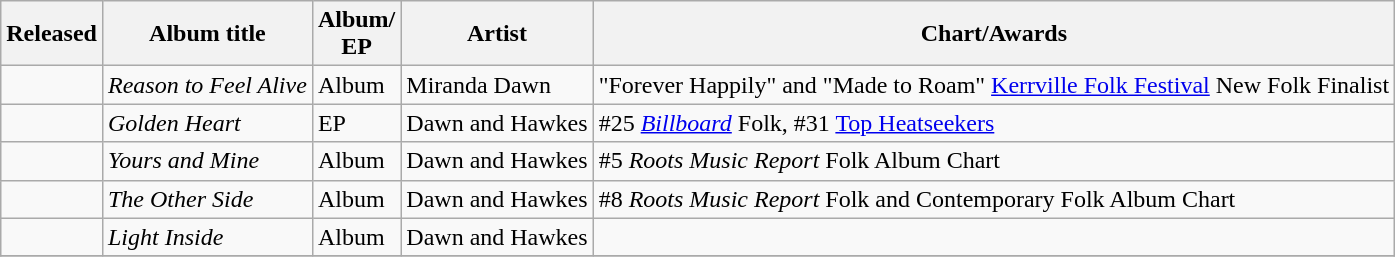<table class="wikitable">
<tr>
<th>Released</th>
<th><strong>Album title</strong></th>
<th>Album/<br>EP</th>
<th><strong>Artist</strong></th>
<th>Chart/Awards</th>
</tr>
<tr>
<td></td>
<td><em>Reason to Feel Alive</em></td>
<td>Album</td>
<td>Miranda Dawn</td>
<td>"Forever Happily" and "Made to Roam" <a href='#'>Kerrville Folk Festival</a> New Folk Finalist</td>
</tr>
<tr>
<td></td>
<td><em>Golden Heart</em></td>
<td>EP</td>
<td>Dawn and Hawkes</td>
<td>#25 <em><a href='#'>Billboard</a></em> Folk, #31 <a href='#'>Top Heatseekers</a></td>
</tr>
<tr>
<td></td>
<td><em>Yours and Mine</em></td>
<td>Album</td>
<td>Dawn and Hawkes</td>
<td>#5 <em>Roots Music Report</em> Folk Album Chart</td>
</tr>
<tr>
<td></td>
<td><em>The Other Side</em></td>
<td>Album</td>
<td>Dawn and Hawkes</td>
<td>#8 <em>Roots Music Report</em> Folk and Contemporary Folk Album Chart</td>
</tr>
<tr>
<td></td>
<td><em>Light Inside</em></td>
<td>Album</td>
<td>Dawn and Hawkes</td>
<td></td>
</tr>
<tr>
</tr>
</table>
